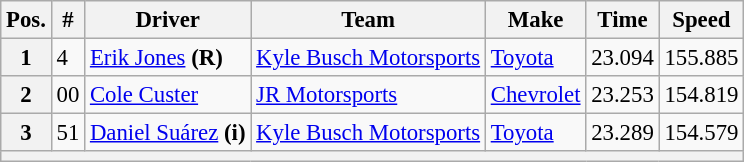<table class="wikitable" style="font-size:95%">
<tr>
<th>Pos.</th>
<th>#</th>
<th>Driver</th>
<th>Team</th>
<th>Make</th>
<th>Time</th>
<th>Speed</th>
</tr>
<tr>
<th>1</th>
<td>4</td>
<td><a href='#'>Erik Jones</a> <strong>(R)</strong></td>
<td><a href='#'>Kyle Busch Motorsports</a></td>
<td><a href='#'>Toyota</a></td>
<td>23.094</td>
<td>155.885</td>
</tr>
<tr>
<th>2</th>
<td>00</td>
<td><a href='#'>Cole Custer</a></td>
<td><a href='#'>JR Motorsports</a></td>
<td><a href='#'>Chevrolet</a></td>
<td>23.253</td>
<td>154.819</td>
</tr>
<tr>
<th>3</th>
<td>51</td>
<td><a href='#'>Daniel Suárez</a> <strong>(i)</strong></td>
<td><a href='#'>Kyle Busch Motorsports</a></td>
<td><a href='#'>Toyota</a></td>
<td>23.289</td>
<td>154.579</td>
</tr>
<tr>
<th colspan="7"></th>
</tr>
</table>
